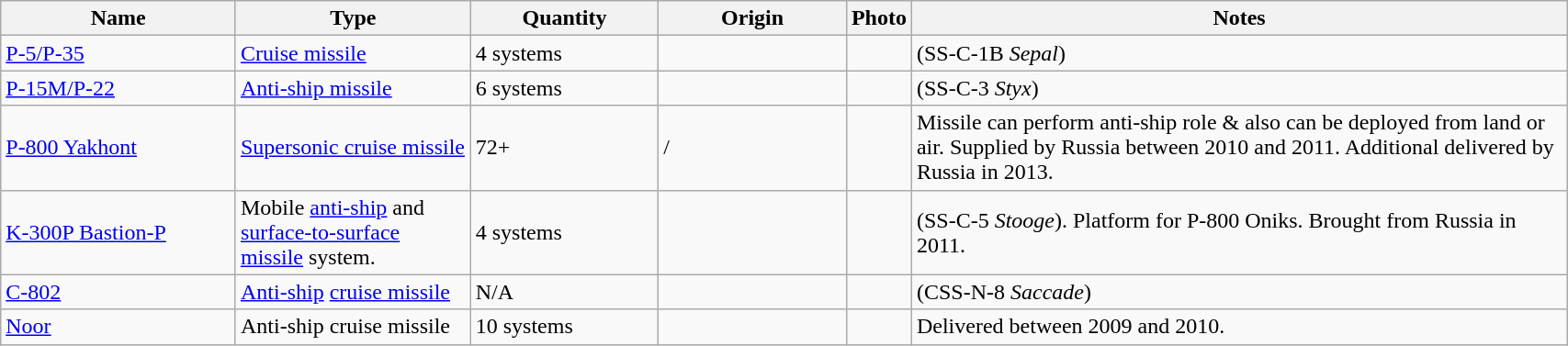<table class="wikitable" style="width:90%;">
<tr>
<th style="width:15%;">Name</th>
<th style="width:15%;">Type</th>
<th style="width:12%;">Quantity</th>
<th style="width:12%;">Origin</th>
<th>Photo</th>
<th>Notes</th>
</tr>
<tr>
<td><a href='#'>P-5/P-35</a></td>
<td><a href='#'>Cruise missile</a></td>
<td>4 systems</td>
<td></td>
<td></td>
<td>(SS-C-1B <em>Sepal</em>)</td>
</tr>
<tr>
<td><a href='#'>P-15M/P-22</a></td>
<td><a href='#'>Anti-ship missile</a></td>
<td>6 systems</td>
<td></td>
<td></td>
<td>(SS-C-3 <em>Styx</em>)</td>
</tr>
<tr>
<td><a href='#'>P-800 Yakhont</a></td>
<td><a href='#'>Supersonic cruise missile</a></td>
<td>72+</td>
<td> /<br></td>
<td></td>
<td>Missile can perform anti-ship  role & also can be deployed from land or air. Supplied by Russia between 2010 and 2011. Additional delivered by Russia in 2013.</td>
</tr>
<tr>
<td><a href='#'>K-300P Bastion-P</a></td>
<td>Mobile <a href='#'>anti-ship</a> and <a href='#'>surface-to-surface missile</a> system.</td>
<td>4 systems</td>
<td></td>
<td></td>
<td>(SS-C-5 <em>Stooge</em>). Platform for P-800 Oniks. Brought from Russia in 2011.</td>
</tr>
<tr>
<td><a href='#'>C-802</a></td>
<td><a href='#'>Anti-ship</a> <a href='#'>cruise missile</a></td>
<td>N/A</td>
<td></td>
<td></td>
<td>(CSS-N-8 <em>Saccade</em>)</td>
</tr>
<tr>
<td><a href='#'>Noor</a></td>
<td>Anti-ship cruise missile</td>
<td>10 systems</td>
<td></td>
<td></td>
<td>Delivered between 2009 and 2010.</td>
</tr>
</table>
